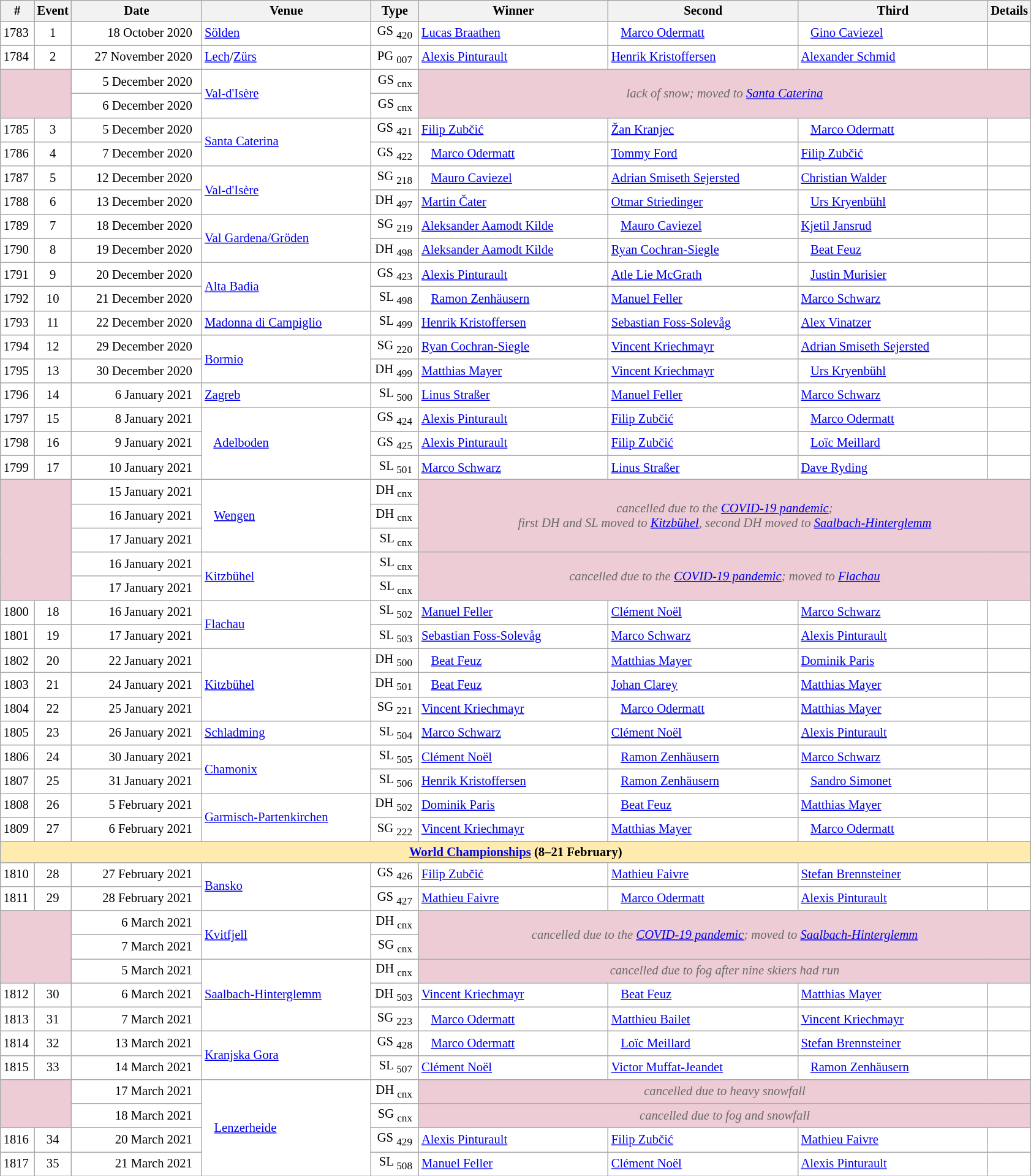<table class="wikitable sortable" style="background:#fff; font-size:86%; line-height:16px; border:grey solid 1px; border-collapse:collapse;">
<tr>
<th style="width:30px;">#</th>
<th style="width:33px;">Event</th>
<th style="width:135px;">Date</th>
<th style="width:178px;">Venue</th>
<th style="width:45px;">Type</th>
<th style="width:200px;">Winner</th>
<th style="width:200px;">Second</th>
<th style="width:200px;">Third</th>
<th style="width:10px;">Details</th>
</tr>
<tr>
<td>1783</td>
<td align=center>1</td>
<td align=right>18 October 2020  </td>
<td> <a href='#'>Sölden</a></td>
<td align=right>GS <sub>420</sub> </td>
<td> <a href='#'>Lucas Braathen</a></td>
<td>   <a href='#'>Marco Odermatt</a></td>
<td>   <a href='#'>Gino Caviezel</a></td>
<td></td>
</tr>
<tr>
<td>1784</td>
<td align=center>2</td>
<td align=right><small></small>27 November 2020  </td>
<td> <a href='#'>Lech</a>/<a href='#'>Zürs</a></td>
<td align=right>PG <sub>007</sub> </td>
<td> <a href='#'>Alexis Pinturault</a></td>
<td> <a href='#'>Henrik Kristoffersen</a></td>
<td> <a href='#'>Alexander Schmid</a></td>
<td></td>
</tr>
<tr>
<td colspan="2" rowspan="2" bgcolor="EDCCD5"></td>
<td align=right><small></small>5 December 2020  </td>
<td rowspan="2"> <a href='#'>Val-d'Isère</a></td>
<td align=right>GS <sub>cnx</sub> </td>
<td colspan=4 rowspan=2 align=center bgcolor="EDCCD5"  style=color:#696969><em>lack of snow; moved to <a href='#'>Santa Caterina</a></em></td>
</tr>
<tr>
<td align=right>6 December 2020  </td>
<td align=right>GS <sub>cnx</sub> </td>
</tr>
<tr>
<td>1785</td>
<td align=center>3</td>
<td align=right><small></small>5 December 2020  </td>
<td rowspan="2"> <a href='#'>Santa Caterina</a></td>
<td align=right>GS <sub>421</sub> </td>
<td> <a href='#'>Filip Zubčić</a></td>
<td> <a href='#'>Žan Kranjec</a></td>
<td>   <a href='#'>Marco Odermatt</a></td>
<td></td>
</tr>
<tr>
<td>1786</td>
<td align=center>4</td>
<td align=right><small></small>7 December 2020  </td>
<td align=right>GS <sub>422</sub> </td>
<td>   <a href='#'>Marco Odermatt</a></td>
<td> <a href='#'>Tommy Ford</a></td>
<td> <a href='#'>Filip Zubčić</a></td>
<td></td>
</tr>
<tr>
<td>1787</td>
<td align="center">5</td>
<td align="right"><small></small>12 December 2020  </td>
<td rowspan="2"> <a href='#'>Val-d'Isère</a></td>
<td align="right">SG <sub>218</sub> </td>
<td>   <a href='#'>Mauro Caviezel</a></td>
<td> <a href='#'>Adrian Smiseth Sejersted</a></td>
<td> <a href='#'>Christian Walder</a></td>
<td></td>
</tr>
<tr>
<td>1788</td>
<td align="center">6</td>
<td align="right"><small></small>13 December 2020  </td>
<td align="right">DH <sub>497</sub> </td>
<td> <a href='#'>Martin Čater</a></td>
<td> <a href='#'>Otmar Striedinger</a></td>
<td>   <a href='#'>Urs Kryenbühl</a></td>
<td></td>
</tr>
<tr>
<td>1789</td>
<td align="center">7</td>
<td align="right">18 December 2020  </td>
<td rowspan="2"> <a href='#'>Val Gardena/Gröden</a></td>
<td align="right">SG <sub>219</sub> </td>
<td> <a href='#'>Aleksander Aamodt Kilde</a></td>
<td>   <a href='#'>Mauro Caviezel</a></td>
<td> <a href='#'>Kjetil Jansrud</a></td>
<td></td>
</tr>
<tr>
<td>1790</td>
<td align="center">8</td>
<td align="right">19 December 2020  </td>
<td align="right">DH <sub>498</sub> </td>
<td> <a href='#'>Aleksander Aamodt Kilde</a></td>
<td> <a href='#'>Ryan Cochran-Siegle</a></td>
<td>   <a href='#'>Beat Feuz</a></td>
<td></td>
</tr>
<tr>
<td>1791</td>
<td align="center">9</td>
<td align="right">20 December 2020  </td>
<td rowspan="2"> <a href='#'>Alta Badia</a></td>
<td align="right">GS <sub>423</sub> </td>
<td> <a href='#'>Alexis Pinturault</a></td>
<td> <a href='#'>Atle Lie McGrath</a></td>
<td>   <a href='#'>Justin Murisier</a></td>
<td></td>
</tr>
<tr>
<td>1792</td>
<td align="center">10</td>
<td align="right"><small></small>21 December 2020  </td>
<td align="right">SL <sub>498</sub> </td>
<td>   <a href='#'>Ramon Zenhäusern</a></td>
<td> <a href='#'>Manuel Feller</a></td>
<td> <a href='#'>Marco Schwarz</a></td>
<td></td>
</tr>
<tr>
<td>1793</td>
<td align="center">11</td>
<td align="right">22 December 2020  </td>
<td> <a href='#'>Madonna di Campiglio</a></td>
<td align="right">SL <sub>499</sub> </td>
<td> <a href='#'>Henrik Kristoffersen</a></td>
<td> <a href='#'>Sebastian Foss-Solevåg</a></td>
<td> <a href='#'>Alex Vinatzer</a></td>
<td></td>
</tr>
<tr>
<td>1794</td>
<td align="center">12</td>
<td align="right"><small></small>29 December 2020  </td>
<td rowspan="2"> <a href='#'>Bormio</a></td>
<td align="right">SG <sub>220</sub> </td>
<td> <a href='#'>Ryan Cochran-Siegle</a></td>
<td> <a href='#'>Vincent Kriechmayr</a></td>
<td> <a href='#'>Adrian Smiseth Sejersted</a></td>
<td></td>
</tr>
<tr>
<td>1795</td>
<td align="center">13</td>
<td align="right"><small></small>30 December 2020  </td>
<td align="right">DH <sub>499</sub> </td>
<td> <a href='#'>Matthias Mayer</a></td>
<td> <a href='#'>Vincent Kriechmayr</a></td>
<td>   <a href='#'>Urs Kryenbühl</a></td>
<td></td>
</tr>
<tr>
<td>1796</td>
<td align="center">14</td>
<td align="right">6 January 2021  </td>
<td> <a href='#'>Zagreb</a></td>
<td align="right">SL <sub>500</sub> </td>
<td> <a href='#'>Linus Straßer</a></td>
<td> <a href='#'>Manuel Feller</a></td>
<td> <a href='#'>Marco Schwarz</a></td>
<td></td>
</tr>
<tr>
<td>1797</td>
<td align=center>15</td>
<td align=right><small></small>8 January 2021  </td>
<td rowspan="3">   <a href='#'>Adelboden</a></td>
<td align=right>GS <sub>424</sub> </td>
<td> <a href='#'>Alexis Pinturault</a></td>
<td> <a href='#'>Filip Zubčić</a></td>
<td>   <a href='#'>Marco Odermatt</a></td>
<td></td>
</tr>
<tr>
<td>1798</td>
<td align="center">16</td>
<td align="right">9 January 2021  </td>
<td align="right">GS <sub>425</sub> </td>
<td> <a href='#'>Alexis Pinturault</a></td>
<td> <a href='#'>Filip Zubčić</a></td>
<td>   <a href='#'>Loïc Meillard</a></td>
<td></td>
</tr>
<tr>
<td>1799</td>
<td align="center">17</td>
<td align="right">10 January 2021  </td>
<td align="right">SL <sub>501</sub> </td>
<td> <a href='#'>Marco Schwarz</a></td>
<td> <a href='#'>Linus Straßer</a></td>
<td> <a href='#'>Dave Ryding</a></td>
<td></td>
</tr>
<tr>
<td colspan="2" rowspan="5" bgcolor="EDCCD5"></td>
<td align="right"><small></small>15 January 2021  </td>
<td rowspan="3">   <a href='#'>Wengen</a></td>
<td align="right">DH <sub>cnx</sub> </td>
<td colspan="4" rowspan="3" align=center bgcolor="EDCCD5" style=color:#696969><em>cancelled due to the <a href='#'>COVID-19 pandemic</a>;<br>first DH and SL moved to <a href='#'>Kitzbühel</a>, second DH moved to <a href='#'>Saalbach-Hinterglemm</a></em></td>
</tr>
<tr>
<td align="right">16 January 2021  </td>
<td align="right">DH <sub>cnx</sub> </td>
</tr>
<tr>
<td align="right">17 January 2021  </td>
<td align="right">SL <sub>cnx</sub> </td>
</tr>
<tr>
<td align=right>16 January 2021  </td>
<td rowspan="2"> <a href='#'>Kitzbühel</a></td>
<td align=right>SL <sub>cnx</sub> </td>
<td colspan=4 rowspan=2 align=center bgcolor="EDCCD5" style=color:#696969><em>cancelled due to the <a href='#'>COVID-19 pandemic</a>; moved to <a href='#'>Flachau</a></em></td>
</tr>
<tr>
<td align=right>17 January 2021  </td>
<td align=right>SL <sub>cnx</sub> </td>
</tr>
<tr>
<td>1800</td>
<td align="center">18</td>
<td align="right"><small></small>16 January 2021  </td>
<td rowspan="2"> <a href='#'>Flachau</a></td>
<td align="right">SL <sub>502</sub> </td>
<td> <a href='#'>Manuel Feller</a></td>
<td> <a href='#'>Clément Noël</a></td>
<td> <a href='#'>Marco Schwarz</a></td>
<td></td>
</tr>
<tr>
<td>1801</td>
<td align="center">19</td>
<td align="right"><small></small>17 January 2021  </td>
<td align="right">SL <sub>503</sub> </td>
<td> <a href='#'>Sebastian Foss-Solevåg</a></td>
<td> <a href='#'>Marco Schwarz</a></td>
<td> <a href='#'>Alexis Pinturault</a></td>
<td></td>
</tr>
<tr>
<td>1802</td>
<td align="center">20</td>
<td align="right"><small></small>22 January 2021  </td>
<td rowspan="3"> <a href='#'>Kitzbühel</a></td>
<td align="right">DH <sub>500</sub> </td>
<td>   <a href='#'>Beat Feuz</a></td>
<td> <a href='#'>Matthias Mayer</a></td>
<td> <a href='#'>Dominik Paris</a></td>
<td></td>
</tr>
<tr>
<td>1803</td>
<td align="center">21</td>
<td align="right"><small></small>24 January 2021  </td>
<td align="right">DH <sub>501</sub> </td>
<td>   <a href='#'>Beat Feuz</a></td>
<td> <a href='#'>Johan Clarey</a></td>
<td> <a href='#'>Matthias Mayer</a></td>
<td></td>
</tr>
<tr>
<td>1804</td>
<td align="center">22</td>
<td align="right"><small></small>25 January 2021  </td>
<td align="right">SG <sub>221</sub> </td>
<td> <a href='#'>Vincent Kriechmayr</a></td>
<td>   <a href='#'>Marco Odermatt</a></td>
<td> <a href='#'>Matthias Mayer</a></td>
<td></td>
</tr>
<tr>
<td>1805</td>
<td align="center">23</td>
<td align="right">26 January 2021  </td>
<td> <a href='#'>Schladming</a></td>
<td align="right">SL <sub>504</sub> </td>
<td> <a href='#'>Marco Schwarz</a></td>
<td> <a href='#'>Clément Noël</a></td>
<td> <a href='#'>Alexis Pinturault</a></td>
<td></td>
</tr>
<tr>
<td>1806</td>
<td align="center">24</td>
<td align="right"><small></small>30 January 2021  </td>
<td rowspan="2"> <a href='#'>Chamonix</a></td>
<td align="right">SL <sub>505</sub> </td>
<td> <a href='#'>Clément Noël</a></td>
<td>   <a href='#'>Ramon Zenhäusern</a></td>
<td> <a href='#'>Marco Schwarz</a></td>
<td></td>
</tr>
<tr>
<td>1807</td>
<td align="center">25</td>
<td align="right">31 January 2021  </td>
<td align="right">SL <sub>506</sub> </td>
<td> <a href='#'>Henrik Kristoffersen</a></td>
<td>   <a href='#'>Ramon Zenhäusern</a></td>
<td>   <a href='#'>Sandro Simonet</a></td>
<td></td>
</tr>
<tr>
<td>1808</td>
<td align="center">26</td>
<td align="right"><small></small>5 February 2021  </td>
<td rowspan="2"> <a href='#'>Garmisch-Partenkirchen</a></td>
<td align="right">DH <sub>502</sub> </td>
<td> <a href='#'>Dominik Paris</a></td>
<td>   <a href='#'>Beat Feuz</a></td>
<td> <a href='#'>Matthias Mayer</a></td>
<td></td>
</tr>
<tr>
<td>1809</td>
<td align="center">27</td>
<td align="right"><small></small>6 February 2021  </td>
<td align="right">SG <sub>222</sub> </td>
<td> <a href='#'>Vincent Kriechmayr</a></td>
<td> <a href='#'>Matthias Mayer</a></td>
<td>   <a href='#'>Marco Odermatt</a></td>
<td></td>
</tr>
<tr style="background:#FFEBAD">
<td colspan="9" style="text-align:center;"><strong><a href='#'>World Championships</a> (8–21 February)</strong></td>
</tr>
<tr>
<td>1810</td>
<td align="center">28</td>
<td align="right">27 February 2021  </td>
<td rowspan=2> <a href='#'>Bansko</a></td>
<td align=right>GS <sub>426</sub> </td>
<td> <a href='#'>Filip Zubčić</a></td>
<td> <a href='#'>Mathieu Faivre</a></td>
<td> <a href='#'>Stefan Brennsteiner</a></td>
<td></td>
</tr>
<tr>
<td>1811</td>
<td align="center">29</td>
<td align="right">28 February 2021  </td>
<td align=right>GS <sub>427</sub> </td>
<td> <a href='#'>Mathieu Faivre</a></td>
<td>   <a href='#'>Marco Odermatt</a></td>
<td> <a href='#'>Alexis Pinturault</a></td>
<td></td>
</tr>
<tr>
<td colspan="2" rowspan="3" bgcolor="EDCCD5"></td>
<td align="right">6 March 2021  </td>
<td rowspan="2"> <a href='#'>Kvitfjell</a></td>
<td align="right">DH <sub>cnx</sub> </td>
<td colspan="4" rowspan="2" align=center bgcolor="EDCCD5" style=color:#696969><em>cancelled due to the <a href='#'>COVID-19 pandemic</a>; moved to <a href='#'>Saalbach-Hinterglemm</a></em></td>
</tr>
<tr>
<td align="right">7 March 2021  </td>
<td align="right">SG <sub>cnx</sub> </td>
</tr>
<tr>
<td align="right"><small></small>5 March 2021  </td>
<td rowspan="3"> <a href='#'>Saalbach-Hinterglemm</a></td>
<td align=right>DH <sub>cnx</sub> </td>
<td colspan="4" align=center bgcolor="EDCCD5" style=color:#696969><em>cancelled due to fog after nine skiers had run</em></td>
</tr>
<tr>
<td>1812</td>
<td align="center">30</td>
<td align="right"><small></small>6 March 2021  </td>
<td align=right>DH <sub>503</sub> </td>
<td> <a href='#'>Vincent Kriechmayr</a></td>
<td>   <a href='#'>Beat Feuz</a></td>
<td> <a href='#'>Matthias Mayer</a></td>
<td></td>
</tr>
<tr>
<td>1813</td>
<td align="center">31</td>
<td align="right"><small></small>7 March 2021  </td>
<td align=right>SG <sub>223</sub> </td>
<td>   <a href='#'>Marco Odermatt</a></td>
<td> <a href='#'>Matthieu Bailet</a></td>
<td> <a href='#'>Vincent Kriechmayr</a></td>
<td></td>
</tr>
<tr>
<td>1814</td>
<td align="center">32</td>
<td align="right">13 March 2021  </td>
<td rowspan="2"> <a href='#'>Kranjska Gora</a></td>
<td align="right">GS <sub>428</sub> </td>
<td>   <a href='#'>Marco Odermatt</a></td>
<td>   <a href='#'>Loïc Meillard</a></td>
<td> <a href='#'>Stefan Brennsteiner</a></td>
<td></td>
</tr>
<tr>
<td>1815</td>
<td align="center">33</td>
<td align="right">14 March 2021  </td>
<td align="right">SL <sub>507</sub> </td>
<td> <a href='#'>Clément Noël</a></td>
<td> <a href='#'>Victor Muffat-Jeandet</a></td>
<td>   <a href='#'>Ramon Zenhäusern</a></td>
<td></td>
</tr>
<tr>
<td colspan="2" bgcolor="EDCCD5" rowspan=2></td>
<td align="right">17 March 2021  </td>
<td rowspan="4">   <a href='#'>Lenzerheide</a></td>
<td align="right">DH <sub>cnx</sub> </td>
<td colspan=4 align=center bgcolor="EDCCD5" style=color:#696969><em>cancelled due to heavy snowfall</em></td>
</tr>
<tr>
<td align="right">18 March 2021  </td>
<td align="right">SG <sub>cnx</sub> </td>
<td colspan=4 align=center bgcolor="EDCCD5" style=color:#696969><em>cancelled due to fog and snowfall</em></td>
</tr>
<tr>
<td>1816</td>
<td align="center">34</td>
<td align="right">20 March 2021  </td>
<td align="right">GS <sub>429</sub> </td>
<td> <a href='#'>Alexis Pinturault</a></td>
<td> <a href='#'>Filip Zubčić</a></td>
<td> <a href='#'>Mathieu Faivre</a></td>
<td></td>
</tr>
<tr>
<td>1817</td>
<td align="center">35</td>
<td align="right">21 March 2021  </td>
<td align="right">SL <sub>508</sub> </td>
<td> <a href='#'>Manuel Feller</a></td>
<td> <a href='#'>Clément Noël</a></td>
<td> <a href='#'>Alexis Pinturault</a></td>
<td></td>
</tr>
</table>
